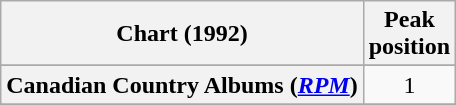<table class="wikitable sortable plainrowheaders" style="text-align:center">
<tr>
<th scope="col">Chart (1992)</th>
<th scope="col">Peak<br>position</th>
</tr>
<tr>
</tr>
<tr>
<th scope="row">Canadian Country Albums (<em><a href='#'>RPM</a></em>)</th>
<td>1</td>
</tr>
<tr>
</tr>
<tr>
</tr>
</table>
